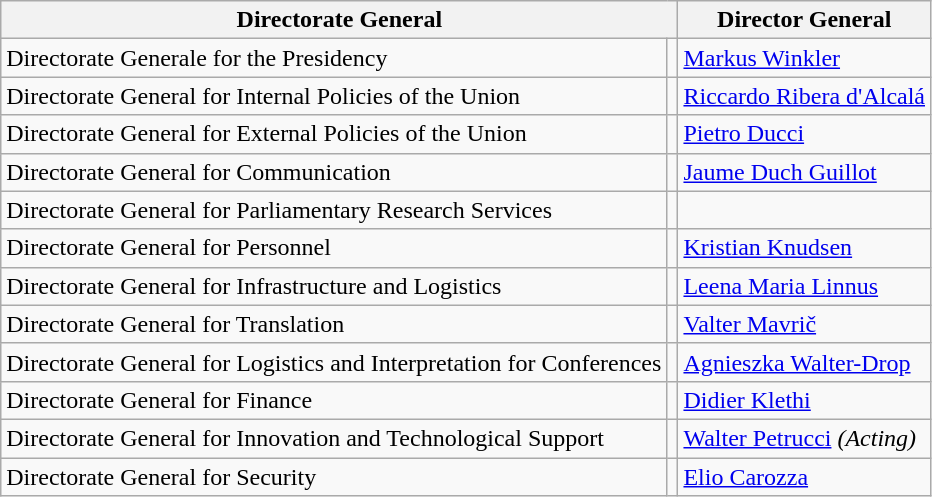<table class="wikitable">
<tr>
<th colspan=2>Directorate General</th>
<th>Director General</th>
</tr>
<tr>
<td>Directorate Generale for the Presidency</td>
<td style="text-align: center;"><strong></strong></td>
<td> <a href='#'>Markus Winkler</a></td>
</tr>
<tr>
<td>Directorate General for Internal Policies of the Union</td>
<td style="text-align: center;"><strong></strong></td>
<td> <a href='#'>Riccardo Ribera d'Alcalá</a></td>
</tr>
<tr>
<td>Directorate General for External Policies of the Union</td>
<td style="text-align: center;"><strong></strong></td>
<td> <a href='#'>Pietro Ducci</a></td>
</tr>
<tr>
<td>Directorate General for Communication</td>
<td style="text-align: center;"><strong></strong></td>
<td> <a href='#'>Jaume Duch Guillot</a></td>
</tr>
<tr>
<td>Directorate General for Parliamentary Research Services</td>
<td style="text-align: center;"><strong></strong></td>
<td></td>
</tr>
<tr>
<td>Directorate General for Personnel</td>
<td style="text-align: center;"><strong></strong></td>
<td> <a href='#'>Kristian Knudsen</a></td>
</tr>
<tr>
<td>Directorate General for Infrastructure and Logistics</td>
<td style="text-align: center;"><strong></strong></td>
<td> <a href='#'>Leena Maria Linnus</a></td>
</tr>
<tr>
<td>Directorate General for Translation</td>
<td style="text-align: center;"><strong></strong></td>
<td> <a href='#'>Valter Mavrič</a></td>
</tr>
<tr>
<td>Directorate General for Logistics and Interpretation for Conferences</td>
<td style="text-align: center;"><strong></strong></td>
<td> <a href='#'>Agnieszka Walter-Drop</a></td>
</tr>
<tr>
<td>Directorate General for Finance</td>
<td style="text-align: center;"><strong></strong></td>
<td> <a href='#'>Didier Klethi</a></td>
</tr>
<tr>
<td>Directorate General for Innovation and Technological Support</td>
<td style="text-align: center;"><strong></strong></td>
<td> <a href='#'>Walter Petrucci</a> <em>(Acting)</em></td>
</tr>
<tr>
<td>Directorate General for Security</td>
<td style="text-align: center;"><strong></strong></td>
<td> <a href='#'>Elio Carozza</a></td>
</tr>
</table>
